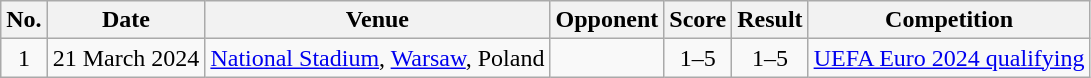<table class="wikitable sortable">
<tr>
<th scope="col">No.</th>
<th scope="col">Date</th>
<th scope="col">Venue</th>
<th scope="col">Opponent</th>
<th scope="col">Score</th>
<th scope="col">Result</th>
<th scope="col">Competition</th>
</tr>
<tr>
<td style="text-align:center">1</td>
<td>21 March 2024</td>
<td><a href='#'>National Stadium</a>, <a href='#'>Warsaw</a>, Poland</td>
<td></td>
<td style="text-align:center">1–5</td>
<td style="text-align:center">1–5</td>
<td><a href='#'>UEFA Euro 2024 qualifying</a></td>
</tr>
</table>
